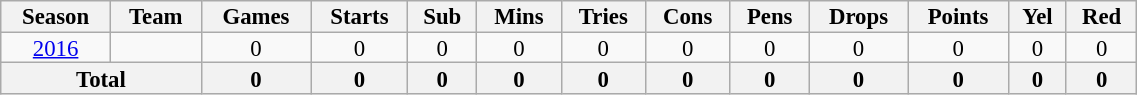<table class="wikitable" style="text-align:center; line-height:90%; font-size:95%; width:60%;">
<tr>
<th>Season</th>
<th>Team</th>
<th>Games</th>
<th>Starts</th>
<th>Sub</th>
<th>Mins</th>
<th>Tries</th>
<th>Cons</th>
<th>Pens</th>
<th>Drops</th>
<th>Points</th>
<th>Yel</th>
<th>Red</th>
</tr>
<tr>
<td><a href='#'>2016</a></td>
<td></td>
<td>0</td>
<td>0</td>
<td>0</td>
<td>0</td>
<td>0</td>
<td>0</td>
<td>0</td>
<td>0</td>
<td>0</td>
<td>0</td>
<td>0</td>
</tr>
<tr>
<th colspan="2">Total</th>
<th>0</th>
<th>0</th>
<th>0</th>
<th>0</th>
<th>0</th>
<th>0</th>
<th>0</th>
<th>0</th>
<th>0</th>
<th>0</th>
<th>0</th>
</tr>
</table>
